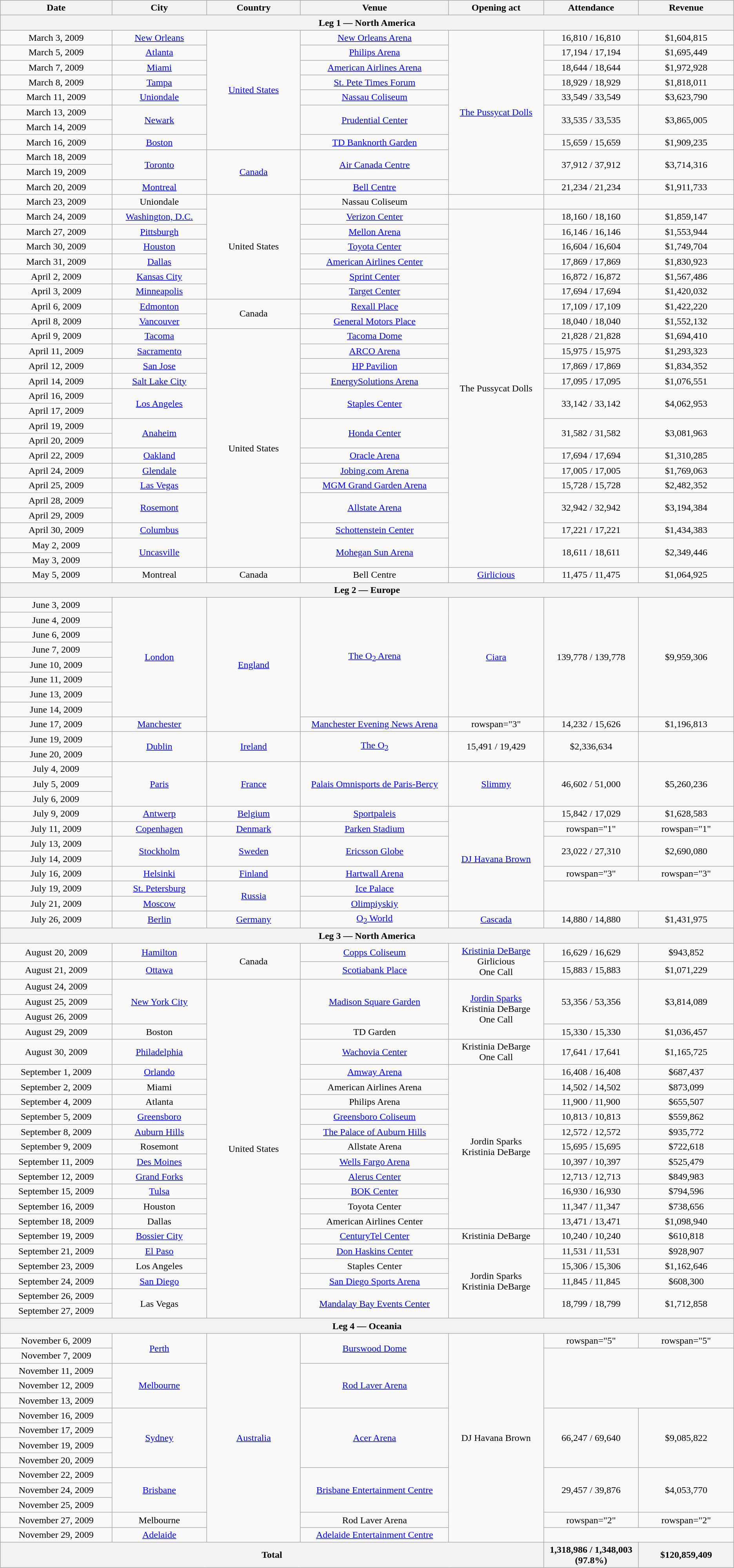<table class="wikitable" style="text-align:center;">
<tr>
<th scope="col" style="width:12em;">Date</th>
<th scope="col" style="width:10em;">City</th>
<th scope="col" style="width:10em;">Country</th>
<th scope="col" style="width:16em;">Venue</th>
<th scope="col" style="width:10em;">Opening act</th>
<th scope="col" style="width:10em;">Attendance</th>
<th scope="col" style="width:10em;">Revenue</th>
</tr>
<tr>
<th colspan="7">Leg 1 — North America</th>
</tr>
<tr>
<td>March 3, 2009</td>
<td><a href='#'>New Orleans</a></td>
<td rowspan="8"><a href='#'>United States</a></td>
<td><a href='#'>New Orleans Arena</a></td>
<td rowspan="11"><a href='#'>The Pussycat Dolls</a></td>
<td>16,810 / 16,810</td>
<td>$1,604,815</td>
</tr>
<tr>
<td>March 5, 2009</td>
<td><a href='#'>Atlanta</a></td>
<td><a href='#'>Philips Arena</a></td>
<td>17,194 / 17,194</td>
<td>$1,695,449</td>
</tr>
<tr>
<td>March 7, 2009</td>
<td><a href='#'>Miami</a></td>
<td><a href='#'>American Airlines Arena</a></td>
<td>18,644 / 18,644</td>
<td>$1,972,928</td>
</tr>
<tr>
<td>March 8, 2009</td>
<td><a href='#'>Tampa</a></td>
<td><a href='#'>St. Pete Times Forum</a></td>
<td>18,929 / 18,929</td>
<td>$1,818,011</td>
</tr>
<tr>
<td>March 11, 2009</td>
<td><a href='#'>Uniondale</a></td>
<td><a href='#'>Nassau Coliseum</a></td>
<td>33,549 / 33,549</td>
<td>$3,623,790</td>
</tr>
<tr>
<td>March 13, 2009</td>
<td rowspan="2"><a href='#'>Newark</a></td>
<td rowspan="2"><a href='#'>Prudential Center</a></td>
<td rowspan="2">33,535 / 33,535</td>
<td rowspan="2">$3,865,005</td>
</tr>
<tr>
<td>March 14, 2009</td>
</tr>
<tr>
<td>March 16, 2009</td>
<td><a href='#'>Boston</a></td>
<td><a href='#'>TD Banknorth Garden</a></td>
<td>15,659 / 15,659</td>
<td>$1,909,235</td>
</tr>
<tr>
<td>March 18, 2009</td>
<td rowspan="2"><a href='#'>Toronto</a></td>
<td rowspan="3"><a href='#'>Canada</a></td>
<td rowspan="2"><a href='#'>Air Canada Centre</a></td>
<td rowspan="2">37,912 / 37,912</td>
<td rowspan="2">$3,714,316</td>
</tr>
<tr>
<td>March 19, 2009</td>
</tr>
<tr>
<td>March 20, 2009</td>
<td><a href='#'>Montreal</a></td>
<td><a href='#'>Bell Centre</a></td>
<td>21,234 / 21,234</td>
<td>$1,911,733</td>
</tr>
<tr>
<td>March 23, 2009</td>
<td>Uniondale</td>
<td rowspan="7">United States</td>
<td>Nassau Coliseum</td>
<td></td>
<td></td>
<td></td>
</tr>
<tr>
<td>March 24, 2009</td>
<td><a href='#'>Washington, D.C.</a></td>
<td><a href='#'>Verizon Center</a></td>
<td rowspan="24">The Pussycat Dolls</td>
<td>18,160 / 18,160</td>
<td>$1,859,147</td>
</tr>
<tr>
<td>March 27, 2009</td>
<td><a href='#'>Pittsburgh</a></td>
<td><a href='#'>Mellon Arena</a></td>
<td>16,146 / 16,146</td>
<td>$1,553,944</td>
</tr>
<tr>
<td>March 30, 2009</td>
<td><a href='#'>Houston</a></td>
<td><a href='#'>Toyota Center</a></td>
<td>16,604 / 16,604</td>
<td>$1,749,704</td>
</tr>
<tr>
<td>March 31, 2009</td>
<td><a href='#'>Dallas</a></td>
<td><a href='#'>American Airlines Center</a></td>
<td>17,869 / 17,869</td>
<td>$1,830,923</td>
</tr>
<tr>
<td>April 2, 2009</td>
<td><a href='#'>Kansas City</a></td>
<td><a href='#'>Sprint Center</a></td>
<td>16,872 / 16,872</td>
<td>$1,567,486</td>
</tr>
<tr>
<td>April 3, 2009</td>
<td><a href='#'>Minneapolis</a></td>
<td><a href='#'>Target Center</a></td>
<td>17,694 / 17,694</td>
<td>$1,420,032</td>
</tr>
<tr>
<td>April 6, 2009</td>
<td><a href='#'>Edmonton</a></td>
<td rowspan="2">Canada</td>
<td><a href='#'>Rexall Place</a></td>
<td>17,109 / 17,109</td>
<td>$1,422,220</td>
</tr>
<tr>
<td>April 8, 2009</td>
<td><a href='#'>Vancouver</a></td>
<td><a href='#'>General Motors Place</a></td>
<td>18,040 / 18,040</td>
<td>$1,552,132</td>
</tr>
<tr>
<td>April 9, 2009</td>
<td><a href='#'>Tacoma</a></td>
<td rowspan="16">United States</td>
<td><a href='#'>Tacoma Dome</a></td>
<td>21,828 / 21,828</td>
<td>$1,694,410</td>
</tr>
<tr>
<td>April 11, 2009</td>
<td><a href='#'>Sacramento</a></td>
<td><a href='#'>ARCO Arena</a></td>
<td>15,975 / 15,975</td>
<td>$1,293,323</td>
</tr>
<tr>
<td>April 12, 2009</td>
<td><a href='#'>San Jose</a></td>
<td><a href='#'>HP Pavilion</a></td>
<td>17,869 / 17,869</td>
<td>$1,834,352</td>
</tr>
<tr>
<td>April 14, 2009</td>
<td><a href='#'>Salt Lake City</a></td>
<td><a href='#'>EnergySolutions Arena</a></td>
<td>17,095 / 17,095</td>
<td>$1,076,551</td>
</tr>
<tr>
<td>April 16, 2009</td>
<td rowspan="2"><a href='#'>Los Angeles</a></td>
<td rowspan="2"><a href='#'>Staples Center</a></td>
<td rowspan="2">33,142 / 33,142</td>
<td rowspan="2">$4,062,953</td>
</tr>
<tr>
<td>April 17, 2009</td>
</tr>
<tr>
<td>April 19, 2009</td>
<td rowspan="2"><a href='#'>Anaheim</a></td>
<td rowspan="2"><a href='#'>Honda Center</a></td>
<td rowspan="2">31,582 / 31,582</td>
<td rowspan="2">$3,081,963</td>
</tr>
<tr>
<td>April 20, 2009</td>
</tr>
<tr>
<td>April 22, 2009</td>
<td><a href='#'>Oakland</a></td>
<td><a href='#'>Oracle Arena</a></td>
<td>17,694 / 17,694</td>
<td>$1,310,285</td>
</tr>
<tr>
<td>April 24, 2009</td>
<td><a href='#'>Glendale</a></td>
<td><a href='#'>Jobing.com Arena</a></td>
<td>17,005 / 17,005</td>
<td>$1,769,063</td>
</tr>
<tr>
<td>April 25, 2009</td>
<td><a href='#'>Las Vegas</a></td>
<td><a href='#'>MGM Grand Garden Arena</a></td>
<td>15,728 / 15,728</td>
<td>$2,482,352</td>
</tr>
<tr>
<td>April 28, 2009</td>
<td rowspan="2"><a href='#'>Rosemont</a></td>
<td rowspan="2"><a href='#'>Allstate Arena</a></td>
<td rowspan="2">32,942 / 32,942</td>
<td rowspan="2">$3,194,384</td>
</tr>
<tr>
<td>April 29, 2009</td>
</tr>
<tr>
<td>April 30, 2009</td>
<td><a href='#'>Columbus</a></td>
<td><a href='#'>Schottenstein Center</a></td>
<td>17,221 / 17,221</td>
<td>$1,434,383</td>
</tr>
<tr>
<td>May 2, 2009</td>
<td rowspan="2"><a href='#'>Uncasville</a></td>
<td rowspan="2"><a href='#'>Mohegan Sun Arena</a></td>
<td rowspan="2">18,611 / 18,611</td>
<td rowspan="2">$2,349,446</td>
</tr>
<tr>
<td>May 3, 2009</td>
</tr>
<tr>
<td>May 5, 2009</td>
<td>Montreal</td>
<td>Canada</td>
<td>Bell Centre</td>
<td><a href='#'>Girlicious</a></td>
<td>11,475 / 11,475</td>
<td>$1,064,925</td>
</tr>
<tr>
<th colspan="7">Leg 2 — Europe</th>
</tr>
<tr>
<td>June 3, 2009</td>
<td rowspan="8"><a href='#'>London</a></td>
<td rowspan="9"><a href='#'>England</a></td>
<td rowspan="8"><a href='#'>The O<sub>2</sub> Arena</a></td>
<td rowspan="8"><a href='#'>Ciara</a></td>
<td rowspan="8">139,778 / 139,778</td>
<td rowspan="8">$9,959,306</td>
</tr>
<tr>
<td>June 4, 2009</td>
</tr>
<tr>
<td>June 6, 2009</td>
</tr>
<tr>
<td>June 7, 2009</td>
</tr>
<tr>
<td>June 10, 2009</td>
</tr>
<tr>
<td>June 11, 2009</td>
</tr>
<tr>
<td>June 13, 2009</td>
</tr>
<tr>
<td>June 14, 2009</td>
</tr>
<tr>
<td>June 17, 2009</td>
<td><a href='#'>Manchester</a></td>
<td><a href='#'>Manchester Evening News Arena</a></td>
<td>rowspan="3" </td>
<td>14,232 / 15,626</td>
<td>$1,196,813</td>
</tr>
<tr>
<td>June 19, 2009</td>
<td rowspan="2"><a href='#'>Dublin</a></td>
<td rowspan="2"><a href='#'>Ireland</a></td>
<td rowspan="2"><a href='#'>The O<sub>2</sub></a></td>
<td rowspan="2">15,491 / 19,429</td>
<td rowspan="2">$2,336,634</td>
</tr>
<tr>
<td>June 20, 2009</td>
</tr>
<tr>
<td>July 4, 2009</td>
<td rowspan="3"><a href='#'>Paris</a></td>
<td rowspan="3"><a href='#'>France</a></td>
<td rowspan="3"><a href='#'>Palais Omnisports de Paris-Bercy</a></td>
<td rowspan="3"><a href='#'>Slimmy</a></td>
<td rowspan="3">46,602 / 51,000</td>
<td rowspan="3">$5,260,236</td>
</tr>
<tr>
<td>July 5, 2009</td>
</tr>
<tr>
<td>July 6, 2009</td>
</tr>
<tr>
<td>July 9, 2009</td>
<td><a href='#'>Antwerp</a></td>
<td><a href='#'>Belgium</a></td>
<td><a href='#'>Sportpaleis</a></td>
<td rowspan="7"><a href='#'>DJ Havana Brown</a></td>
<td>15,842 / 17,029</td>
<td>$1,628,583</td>
</tr>
<tr>
<td>July 11, 2009</td>
<td><a href='#'>Copenhagen</a></td>
<td><a href='#'>Denmark</a></td>
<td><a href='#'>Parken Stadium</a></td>
<td>rowspan="1" </td>
<td>rowspan="1" </td>
</tr>
<tr>
<td>July 13, 2009</td>
<td rowspan="2"><a href='#'>Stockholm</a></td>
<td rowspan="2"><a href='#'>Sweden</a></td>
<td rowspan="2"><a href='#'>Ericsson Globe</a></td>
<td rowspan="2">23,022 / 27,310</td>
<td rowspan="2">$2,690,080</td>
</tr>
<tr>
<td>July 14, 2009</td>
</tr>
<tr>
<td>July 16, 2009</td>
<td><a href='#'>Helsinki</a></td>
<td><a href='#'>Finland</a></td>
<td><a href='#'>Hartwall Arena</a></td>
<td>rowspan="3" </td>
<td>rowspan="3" </td>
</tr>
<tr>
<td>July 19, 2009</td>
<td><a href='#'>St. Petersburg</a></td>
<td rowspan="2"><a href='#'>Russia</a></td>
<td><a href='#'>Ice Palace</a></td>
</tr>
<tr>
<td>July 21, 2009</td>
<td><a href='#'>Moscow</a></td>
<td><a href='#'>Olimpiyskiy</a></td>
</tr>
<tr>
<td>July 26, 2009</td>
<td><a href='#'>Berlin</a></td>
<td><a href='#'>Germany</a></td>
<td><a href='#'>O<sub>2</sub> World</a></td>
<td><a href='#'>Cascada</a></td>
<td>14,880 / 14,880</td>
<td>$1,431,975</td>
</tr>
<tr>
<th colspan="7">Leg 3 — North America</th>
</tr>
<tr>
<td>August 20, 2009</td>
<td><a href='#'>Hamilton</a></td>
<td rowspan="2">Canada</td>
<td><a href='#'>Copps Coliseum</a></td>
<td rowspan="2"><a href='#'>Kristinia DeBarge</a><br>Girlicious<br>One Call</td>
<td>16,629 / 16,629</td>
<td>$943,852</td>
</tr>
<tr>
<td>August 21, 2009</td>
<td><a href='#'>Ottawa</a></td>
<td><a href='#'>Scotiabank Place</a></td>
<td>15,883 / 15,883</td>
<td>$1,071,229</td>
</tr>
<tr>
<td>August 24, 2009</td>
<td rowspan="3"><a href='#'>New York City</a></td>
<td rowspan="22">United States</td>
<td rowspan="3"><a href='#'>Madison Square Garden</a></td>
<td rowspan="4"><a href='#'>Jordin Sparks</a><br>Kristinia DeBarge<br>One Call</td>
<td rowspan="3">53,356 / 53,356</td>
<td rowspan="3">$3,814,089</td>
</tr>
<tr>
<td>August 25, 2009</td>
</tr>
<tr>
<td>August 26, 2009</td>
</tr>
<tr>
<td>August 29, 2009</td>
<td>Boston</td>
<td>TD Garden</td>
<td>15,330 / 15,330</td>
<td>$1,036,457</td>
</tr>
<tr>
<td>August 30, 2009</td>
<td><a href='#'>Philadelphia</a></td>
<td><a href='#'>Wachovia Center</a></td>
<td>Kristinia DeBarge<br>One Call</td>
<td>17,641 / 17,641</td>
<td>$1,165,725</td>
</tr>
<tr>
<td>September 1, 2009</td>
<td><a href='#'>Orlando</a></td>
<td><a href='#'>Amway Arena</a></td>
<td rowspan="11">Jordin Sparks<br>Kristinia DeBarge</td>
<td>16,408 / 16,408</td>
<td>$687,437</td>
</tr>
<tr>
<td>September 2, 2009</td>
<td>Miami</td>
<td>American Airlines Arena</td>
<td>14,502 / 14,502</td>
<td>$873,099</td>
</tr>
<tr>
<td>September 4, 2009</td>
<td>Atlanta</td>
<td>Philips Arena</td>
<td>11,900 / 11,900</td>
<td>$655,507</td>
</tr>
<tr>
<td>September 5, 2009</td>
<td><a href='#'>Greensboro</a></td>
<td><a href='#'>Greensboro Coliseum</a></td>
<td>10,813 / 10,813</td>
<td>$559,862</td>
</tr>
<tr>
<td>September 8, 2009</td>
<td><a href='#'>Auburn Hills</a></td>
<td><a href='#'>The Palace of Auburn Hills</a></td>
<td>12,572 / 12,572</td>
<td>$935,772</td>
</tr>
<tr>
<td>September 9, 2009</td>
<td>Rosemont</td>
<td>Allstate Arena</td>
<td>15,695 / 15,695</td>
<td>$722,618</td>
</tr>
<tr>
<td>September 11, 2009</td>
<td><a href='#'>Des Moines</a></td>
<td><a href='#'>Wells Fargo Arena</a></td>
<td>10,397 / 10,397</td>
<td>$525,479</td>
</tr>
<tr>
<td>September 12, 2009</td>
<td><a href='#'>Grand Forks</a></td>
<td><a href='#'>Alerus Center</a></td>
<td>12,713 / 12,713</td>
<td>$849,983</td>
</tr>
<tr>
<td>September 15, 2009</td>
<td><a href='#'>Tulsa</a></td>
<td><a href='#'>BOK Center</a></td>
<td>16,930 / 16,930</td>
<td>$794,596</td>
</tr>
<tr>
<td>September 16, 2009</td>
<td>Houston</td>
<td>Toyota Center</td>
<td>11,347 / 11,347</td>
<td>$738,656</td>
</tr>
<tr>
<td>September 18, 2009</td>
<td>Dallas</td>
<td>American Airlines Center</td>
<td>13,471 / 13,471</td>
<td>$1,098,940</td>
</tr>
<tr>
<td>September 19, 2009</td>
<td><a href='#'>Bossier City</a></td>
<td><a href='#'>CenturyTel Center</a></td>
<td>Kristinia DeBarge</td>
<td>10,240 / 10,240</td>
<td>$610,818</td>
</tr>
<tr>
<td>September 21, 2009</td>
<td><a href='#'>El Paso</a></td>
<td><a href='#'>Don Haskins Center</a></td>
<td rowspan="5">Jordin Sparks<br>Kristinia DeBarge</td>
<td>11,531 / 11,531</td>
<td>$928,907</td>
</tr>
<tr>
<td>September 23, 2009</td>
<td>Los Angeles</td>
<td>Staples Center</td>
<td>15,306 / 15,306</td>
<td>$1,162,646</td>
</tr>
<tr>
<td>September 24, 2009</td>
<td><a href='#'>San Diego</a></td>
<td><a href='#'>San Diego Sports Arena</a></td>
<td>11,845 / 11,845</td>
<td>$608,300</td>
</tr>
<tr>
<td>September 26, 2009</td>
<td rowspan="2">Las Vegas</td>
<td rowspan="2"><a href='#'>Mandalay Bay Events Center</a></td>
<td rowspan="2">18,799 / 18,799</td>
<td rowspan="2">$1,712,858</td>
</tr>
<tr>
<td>September 27, 2009</td>
</tr>
<tr>
<th colspan="7">Leg 4 — Oceania</th>
</tr>
<tr>
<td>November 6, 2009</td>
<td rowspan="2"><a href='#'>Perth</a></td>
<td rowspan="14"><a href='#'>Australia</a></td>
<td rowspan="2"><a href='#'>Burswood Dome</a></td>
<td rowspan="14">DJ Havana Brown</td>
<td>rowspan="5" </td>
<td>rowspan="5" </td>
</tr>
<tr>
<td>November 7, 2009</td>
</tr>
<tr>
<td>November 11, 2009</td>
<td rowspan="3"><a href='#'>Melbourne</a></td>
<td rowspan="3"><a href='#'>Rod Laver Arena</a></td>
</tr>
<tr>
<td>November 12, 2009</td>
</tr>
<tr>
<td>November 13, 2009</td>
</tr>
<tr>
<td>November 16, 2009</td>
<td rowspan="4"><a href='#'>Sydney</a></td>
<td rowspan="4"><a href='#'>Acer Arena</a></td>
<td rowspan="4">66,247 / 69,640</td>
<td rowspan="4">$9,085,822</td>
</tr>
<tr>
<td>November 17, 2009</td>
</tr>
<tr>
<td>November 19, 2009</td>
</tr>
<tr>
<td>November 20, 2009</td>
</tr>
<tr>
<td>November 22, 2009</td>
<td rowspan="3"><a href='#'>Brisbane</a></td>
<td rowspan="3"><a href='#'>Brisbane Entertainment Centre</a></td>
<td rowspan="3">29,457 / 39,876</td>
<td rowspan="3">$4,053,770</td>
</tr>
<tr>
<td>November 24, 2009</td>
</tr>
<tr>
<td>November 25, 2009</td>
</tr>
<tr>
<td>November 27, 2009</td>
<td>Melbourne</td>
<td>Rod Laver Arena</td>
<td>rowspan="2" </td>
<td>rowspan="2" </td>
</tr>
<tr>
<td>November 29, 2009</td>
<td><a href='#'>Adelaide</a></td>
<td><a href='#'>Adelaide Entertainment Centre</a></td>
</tr>
<tr>
<th colspan="5">Total</th>
<th>1,318,986 / 1,348,003 (97.8%)</th>
<th>$120,859,409</th>
</tr>
</table>
